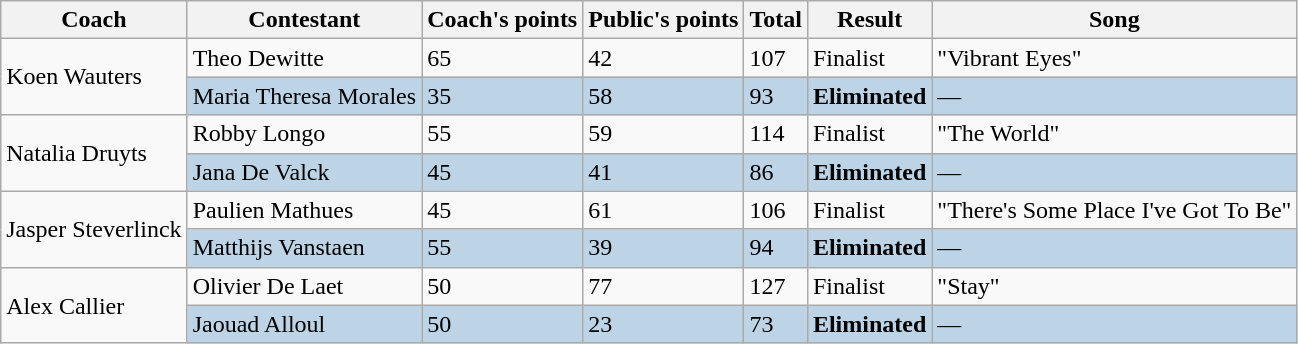<table class="wikitable">
<tr>
<th>Coach</th>
<th>Contestant</th>
<th>Coach's points</th>
<th>Public's points</th>
<th>Total</th>
<th>Result</th>
<th>Song</th>
</tr>
<tr>
<td rowspan=2>Koen Wauters</td>
<td>Theo Dewitte</td>
<td>65</td>
<td>42</td>
<td>107</td>
<td>Finalist</td>
<td>"Vibrant Eyes"</td>
</tr>
<tr bgcolor=#BCD4E6>
<td>Maria Theresa Morales</td>
<td>35</td>
<td>58</td>
<td>93</td>
<td><strong>Eliminated</strong></td>
<td>—</td>
</tr>
<tr>
<td rowspan=2>Natalia Druyts</td>
<td>Robby Longo</td>
<td>55</td>
<td>59</td>
<td>114</td>
<td>Finalist</td>
<td>"The World"</td>
</tr>
<tr bgcolor=#BCD4E6>
<td>Jana De Valck</td>
<td>45</td>
<td>41</td>
<td>86</td>
<td><strong>Eliminated</strong></td>
<td>—</td>
</tr>
<tr>
<td rowspan=2>Jasper Steverlinck</td>
<td>Paulien Mathues</td>
<td>45</td>
<td>61</td>
<td>106</td>
<td>Finalist</td>
<td>"There's Some Place I've Got To Be"</td>
</tr>
<tr bgcolor=#BCD4E6>
<td>Matthijs Vanstaen</td>
<td>55</td>
<td>39</td>
<td>94</td>
<td><strong>Eliminated</strong></td>
<td>—</td>
</tr>
<tr>
<td rowspan=2>Alex Callier</td>
<td>Olivier De Laet</td>
<td>50</td>
<td>77</td>
<td>127</td>
<td>Finalist</td>
<td>"Stay"</td>
</tr>
<tr bgcolor=#BCD4E6>
<td>Jaouad Alloul</td>
<td>50</td>
<td>23</td>
<td>73</td>
<td><strong>Eliminated</strong></td>
<td>—</td>
</tr>
</table>
